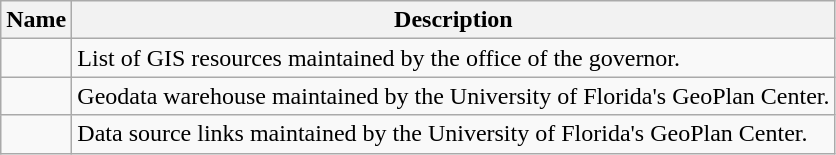<table class="wikitable sortable" style="text-align: left; color: black;">
<tr>
<th data-sort-type="text"><strong>Name</strong></th>
<th class="unsortable"><strong>Description</strong></th>
</tr>
<tr>
<td align="left"></td>
<td>List of GIS resources maintained by the office of the governor.</td>
</tr>
<tr>
<td align="left"></td>
<td>Geodata warehouse maintained by the University of Florida's GeoPlan Center.</td>
</tr>
<tr>
<td align="left"></td>
<td>Data source links maintained by the University of Florida's GeoPlan Center.</td>
</tr>
</table>
